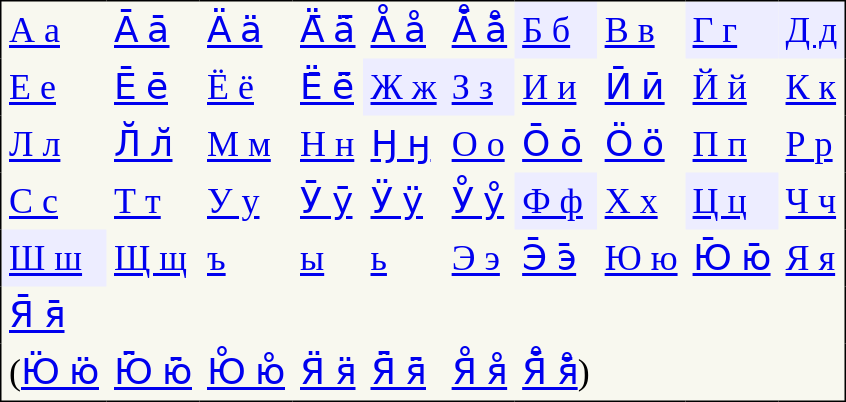<table class=standard cellpadding=5 style="font-family:Ysabeau Infant; font-size:1.5em; border-color:#000000; border-width:1px; border-style:solid; border-collapse:collapse; background-color:#F8F8EF">
<tr>
<td style=«width:3em;»><a href='#'>А а</a></td>
<td style=«width:3em;»><a href='#'>А̄ а̄</a></td>
<td style=«width:3em;»><a href='#'>Ӓ ӓ</a></td>
<td style=«width:3em;»><a href='#'>Ӓ̄ ӓ̄</a></td>
<td style=«width:3em;»><a href='#'>А̊ а̊</a></td>
<td style=«width:3em;»><a href='#'>А̊̄ а̊̄</a></td>
<td style=«width:3em bgcolor="#EDEDFF";»><a href='#'>Б б</a></td>
<td style=«width:3em;»><a href='#'>В в</a></td>
<td style=«width:3em bgcolor="#EDEDFF";»><a href='#'>Г г</a></td>
<td style=«width:3em bgcolor="#EDEDFF";»><a href='#'>Д д</a></td>
</tr>
<tr>
<td style=«width:3em;»><a href='#'>Е е</a></td>
<td style=«width:3em;»><a href='#'>Е̄ е̄</a></td>
<td style=«width:3em;»><a href='#'>Ё ё</a></td>
<td style=«width:3em;»><a href='#'>Ё̄ ё̄</a></td>
<td style=«width:3em bgcolor="#EDEDFF";»><a href='#'>Ж ж</a></td>
<td style=«width:3em bgcolor="#EDEDFF";»><a href='#'>З з</a></td>
<td style=«width:3em;»><a href='#'>И и</a></td>
<td style=«width:3em;»><a href='#'>Ӣ ӣ</a></td>
<td style=«width:3em;»><a href='#'>Й й</a></td>
<td style=«width:3em;»><a href='#'>К к</a></td>
</tr>
<tr>
<td style=«width:3em;»><a href='#'>Л л</a></td>
<td style=«width:3em;»><a href='#'>Л̆ л̆</a></td>
<td style=«width:3em;»><a href='#'>М м</a></td>
<td style=«width:3em;»><a href='#'>Н н</a></td>
<td style=«width:3em;»><a href='#'>Ӈ ӈ</a></td>
<td style=«width:3em;»><a href='#'>О о</a></td>
<td style=«width:3em;»><a href='#'>О̄ о̄</a></td>
<td style=«width:3em;»><a href='#'>Ӧ ӧ</a></td>
<td style=«width:3em;»><a href='#'>П п</a></td>
<td style=«width:3em;»><a href='#'>Р р</a></td>
</tr>
<tr>
<td style=«width:3em;»><a href='#'>С с</a></td>
<td style=«width:3em;»><a href='#'>Т т</a></td>
<td style=«width:3em;»><a href='#'>У у</a></td>
<td style=«width:3em;»><a href='#'>Ӯ ӯ</a></td>
<td style=«width:3em;»><a href='#'>Ӱ ӱ</a></td>
<td style=«width:3em;»><a href='#'>У̊ у̊</a></td>
<td style=«width:3em bgcolor="#EDEDFF";»><a href='#'>Ф ф</a></td>
<td style=«width:3em;»><a href='#'>Х х</a></td>
<td style=«width:3em bgcolor="#EDEDFF";»><a href='#'>Ц ц</a></td>
<td style=«width:3em;»><a href='#'>Ч ч</a></td>
</tr>
<tr>
<td style=«width:3em bgcolor="#EDEDFF";»><a href='#'>Ш ш</a></td>
<td style=«width:3em;»><a href='#'>Щ щ</a></td>
<td style=«width:3em;»><a href='#'>ъ</a></td>
<td style=«width:3em;»><a href='#'>ы</a></td>
<td style=«width:3em;»><a href='#'>ь</a></td>
<td style=«width:3em;»><a href='#'>Э э</a></td>
<td style=«width:3em;»><a href='#'>Э̄ э̄</a></td>
<td style=«width:3em;»><a href='#'>Ю ю</a></td>
<td style=«width:3em;»><a href='#'>Ю̄ ю̄</a></td>
<td style=«width:3em;»><a href='#'>Я я</a></td>
</tr>
<tr>
<td style=«width:3em;»><a href='#'>Я̄ я̄</a></td>
</tr>
<tr>
<td style=«width:3em;»>(<a href='#'>Ю̈ ю̈</a></td>
<td style=«width:3em;»><a href='#'>Ю̈̄ ю̈̄</a></td>
<td style=«width:3em;»><a href='#'>Ю̊ ю̊</a></td>
<td style=«width:3em;»><a href='#'>Я̈ я̈</a></td>
<td style=«width:3em;»><a href='#'>Я̈̄ я̈̄</a></td>
<td style=«width:3em;»><a href='#'>Я̊ я̊</a></td>
<td style=«width:3em;»><a href='#'>Я̊̄ я̊̄</a>)</td>
</tr>
</table>
